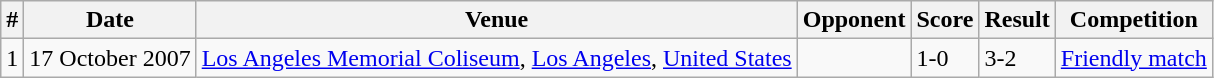<table class="wikitable">
<tr>
<th>#</th>
<th>Date</th>
<th>Venue</th>
<th>Opponent</th>
<th>Score</th>
<th>Result</th>
<th>Competition</th>
</tr>
<tr>
<td>1</td>
<td>17 October 2007</td>
<td><a href='#'>Los Angeles Memorial Coliseum</a>, <a href='#'>Los Angeles</a>, <a href='#'>United States</a></td>
<td></td>
<td>1-0</td>
<td>3-2</td>
<td><a href='#'>Friendly match</a></td>
</tr>
</table>
